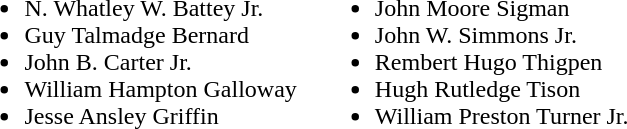<table border="0" cellpadding="5">
<tr valign="top">
<td><br><ul><li>N. Whatley W. Battey Jr.</li><li>Guy Talmadge Bernard</li><li>John B. Carter Jr.</li><li>William Hampton Galloway</li><li>Jesse Ansley Griffin</li></ul></td>
<td><br><ul><li>John Moore Sigman</li><li>John W. Simmons Jr.</li><li>Rembert Hugo Thigpen</li><li>Hugh Rutledge Tison</li><li>William Preston Turner Jr.</li></ul></td>
<td></td>
</tr>
</table>
